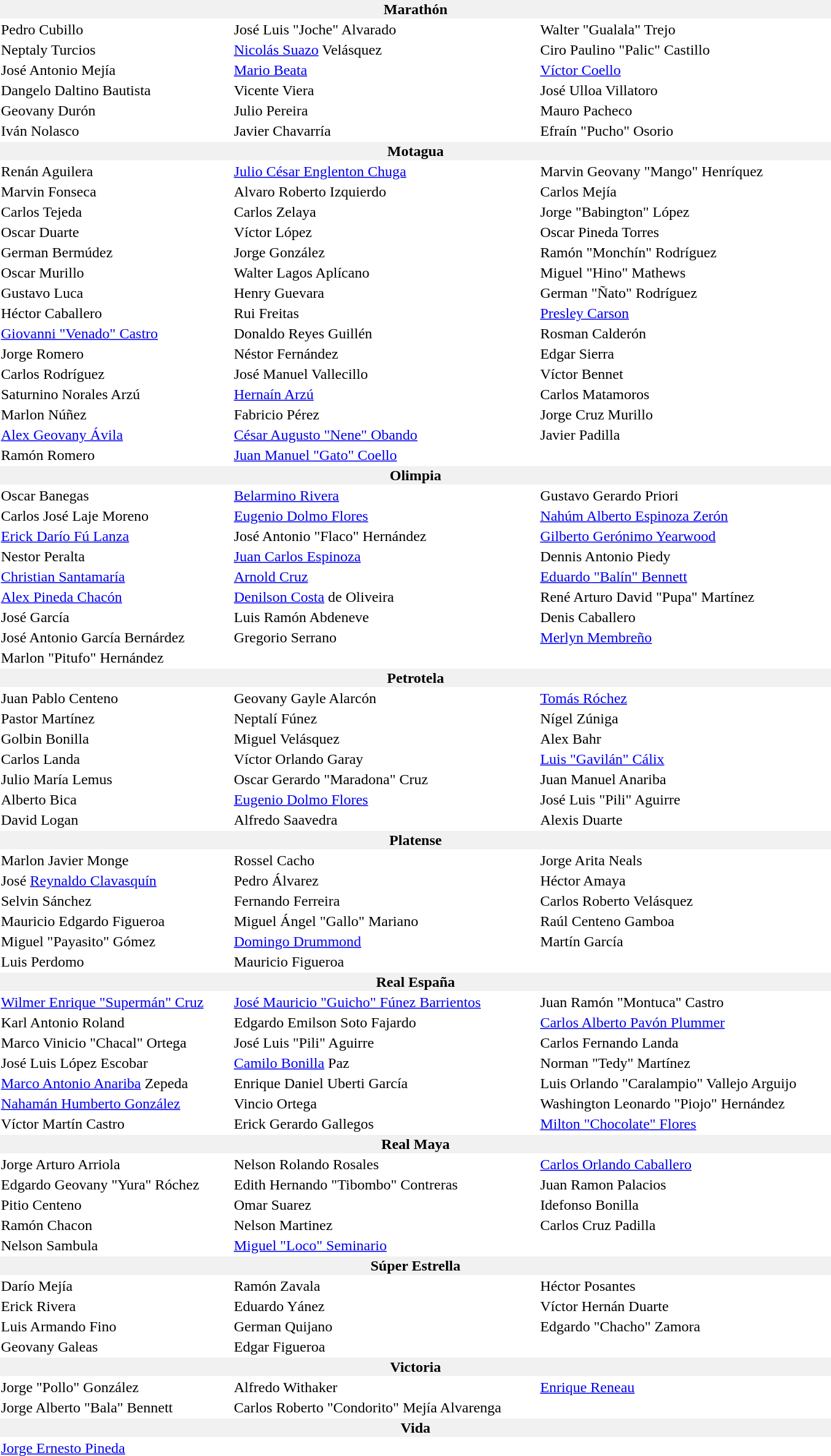<table border="0">
<tr bgcolor="f1f1f1">
<th width="900" colspan="3">Marathón</th>
</tr>
<tr>
<td> Pedro Cubillo</td>
<td> José Luis "Joche" Alvarado</td>
<td> Walter "Gualala" Trejo</td>
</tr>
<tr>
<td> Neptaly Turcios</td>
<td> <a href='#'>Nicolás Suazo</a> Velásquez</td>
<td> Ciro Paulino "Palic" Castillo</td>
</tr>
<tr>
<td> José Antonio Mejía</td>
<td> <a href='#'>Mario Beata</a></td>
<td> <a href='#'>Víctor Coello</a></td>
</tr>
<tr>
<td> Dangelo Daltino Bautista</td>
<td> Vicente Viera</td>
<td> José Ulloa Villatoro</td>
</tr>
<tr>
<td> Geovany Durón</td>
<td> Julio Pereira</td>
<td> Mauro Pacheco</td>
</tr>
<tr>
<td> Iván Nolasco</td>
<td> Javier Chavarría</td>
<td> Efraín "Pucho" Osorio</td>
</tr>
<tr bgcolor="f1f1f1">
<th colspan="3">Motagua</th>
</tr>
<tr>
<td> Renán Aguilera</td>
<td> <a href='#'>Julio César Englenton Chuga</a></td>
<td> Marvin Geovany "Mango" Henríquez</td>
</tr>
<tr>
<td> Marvin Fonseca</td>
<td> Alvaro Roberto Izquierdo</td>
<td> Carlos Mejía</td>
</tr>
<tr>
<td> Carlos Tejeda</td>
<td> Carlos Zelaya</td>
<td> Jorge "Babington" López</td>
</tr>
<tr>
<td> Oscar Duarte</td>
<td> Víctor López</td>
<td> Oscar Pineda Torres</td>
</tr>
<tr>
<td> German Bermúdez</td>
<td> Jorge González</td>
<td> Ramón "Monchín" Rodríguez</td>
</tr>
<tr>
<td> Oscar Murillo</td>
<td> Walter Lagos Aplícano</td>
<td> Miguel "Hino" Mathews</td>
</tr>
<tr>
<td> Gustavo Luca</td>
<td> Henry Guevara</td>
<td> German "Ñato" Rodríguez</td>
</tr>
<tr>
<td> Héctor Caballero</td>
<td> Rui Freitas</td>
<td> <a href='#'>Presley Carson</a></td>
</tr>
<tr>
<td> <a href='#'>Giovanni "Venado" Castro</a></td>
<td> Donaldo Reyes Guillén</td>
<td> Rosman Calderón</td>
</tr>
<tr>
<td> Jorge Romero</td>
<td> Néstor Fernández</td>
<td> Edgar Sierra</td>
</tr>
<tr>
<td> Carlos Rodríguez</td>
<td> José Manuel Vallecillo</td>
<td> Víctor Bennet</td>
</tr>
<tr>
<td> Saturnino Norales Arzú</td>
<td> <a href='#'>Hernaín Arzú</a></td>
<td> Carlos Matamoros</td>
</tr>
<tr>
<td> Marlon Núñez</td>
<td> Fabricio Pérez</td>
<td> Jorge Cruz Murillo</td>
</tr>
<tr>
<td> <a href='#'>Alex Geovany Ávila</a></td>
<td> <a href='#'>César Augusto "Nene" Obando</a></td>
<td> Javier Padilla</td>
</tr>
<tr>
<td> Ramón Romero</td>
<td> <a href='#'>Juan Manuel "Gato" Coello</a></td>
<td></td>
</tr>
<tr bgcolor="f1f1f1">
<th colspan="3">Olimpia</th>
</tr>
<tr>
<td> Oscar Banegas</td>
<td> <a href='#'>Belarmino Rivera</a></td>
<td> Gustavo Gerardo Priori</td>
</tr>
<tr>
<td> Carlos José Laje Moreno</td>
<td> <a href='#'>Eugenio Dolmo Flores</a></td>
<td> <a href='#'>Nahúm Alberto Espinoza Zerón</a></td>
</tr>
<tr>
<td> <a href='#'>Erick Darío Fú Lanza</a></td>
<td> José Antonio "Flaco" Hernández</td>
<td> <a href='#'>Gilberto Gerónimo Yearwood</a></td>
</tr>
<tr>
<td> Nestor Peralta</td>
<td> <a href='#'>Juan Carlos Espinoza</a></td>
<td> Dennis Antonio Piedy</td>
</tr>
<tr>
<td> <a href='#'>Christian Santamaría</a></td>
<td> <a href='#'>Arnold Cruz</a></td>
<td> <a href='#'>Eduardo "Balín" Bennett</a></td>
</tr>
<tr>
<td> <a href='#'>Alex Pineda Chacón</a></td>
<td> <a href='#'>Denilson Costa</a> de Oliveira</td>
<td> René Arturo David "Pupa" Martínez</td>
</tr>
<tr>
<td> José García</td>
<td> Luis Ramón Abdeneve</td>
<td> Denis Caballero</td>
</tr>
<tr>
<td> José Antonio García Bernárdez</td>
<td> Gregorio Serrano</td>
<td> <a href='#'>Merlyn Membreño</a></td>
</tr>
<tr>
<td> Marlon "Pitufo" Hernández</td>
<td></td>
<td></td>
</tr>
<tr bgcolor="f1f1f1">
<th colspan="3">Petrotela</th>
</tr>
<tr>
<td> Juan Pablo Centeno</td>
<td> Geovany Gayle Alarcón</td>
<td> <a href='#'>Tomás Róchez</a></td>
</tr>
<tr>
<td> Pastor Martínez</td>
<td> Neptalí Fúnez</td>
<td> Nígel Zúniga</td>
</tr>
<tr>
<td> Golbin Bonilla</td>
<td> Miguel Velásquez</td>
<td> Alex Bahr</td>
</tr>
<tr>
<td> Carlos Landa</td>
<td> Víctor Orlando Garay</td>
<td> <a href='#'>Luis "Gavilán" Cálix</a></td>
</tr>
<tr>
<td> Julio María Lemus</td>
<td> Oscar Gerardo "Maradona" Cruz</td>
<td> Juan Manuel Anariba</td>
</tr>
<tr>
<td> Alberto Bica</td>
<td> <a href='#'>Eugenio Dolmo Flores</a></td>
<td> José Luis "Pili" Aguirre</td>
</tr>
<tr>
<td> David Logan</td>
<td> Alfredo Saavedra</td>
<td> Alexis Duarte</td>
</tr>
<tr bgcolor="f1f1f1">
<th colspan="3">Platense</th>
</tr>
<tr>
<td> Marlon Javier Monge</td>
<td> Rossel Cacho</td>
<td> Jorge Arita Neals</td>
</tr>
<tr>
<td> José <a href='#'>Reynaldo Clavasquín</a></td>
<td> Pedro Álvarez</td>
<td> Héctor Amaya</td>
</tr>
<tr>
<td> Selvin Sánchez</td>
<td> Fernando Ferreira</td>
<td> Carlos Roberto Velásquez</td>
</tr>
<tr>
<td> Mauricio Edgardo Figueroa</td>
<td> Miguel Ángel "Gallo" Mariano</td>
<td> Raúl Centeno Gamboa</td>
</tr>
<tr>
<td> Miguel "Payasito" Gómez</td>
<td> <a href='#'>Domingo Drummond</a></td>
<td> Martín García</td>
</tr>
<tr>
<td> Luis Perdomo</td>
<td> Mauricio Figueroa</td>
<td></td>
</tr>
<tr bgcolor="f1f1f1">
<th colspan="3">Real España</th>
</tr>
<tr>
<td> <a href='#'>Wilmer Enrique "Supermán" Cruz</a></td>
<td> <a href='#'>José Mauricio "Guicho" Fúnez Barrientos</a></td>
<td> Juan Ramón "Montuca" Castro</td>
</tr>
<tr>
<td> Karl Antonio Roland</td>
<td> Edgardo Emilson Soto Fajardo</td>
<td> <a href='#'>Carlos Alberto Pavón Plummer</a></td>
</tr>
<tr>
<td> Marco Vinicio "Chacal" Ortega</td>
<td> José Luis "Pili" Aguirre</td>
<td> Carlos Fernando Landa</td>
</tr>
<tr>
<td> José Luis López Escobar</td>
<td> <a href='#'>Camilo Bonilla</a> Paz</td>
<td> Norman "Tedy" Martínez</td>
</tr>
<tr>
<td> <a href='#'>Marco Antonio Anariba</a> Zepeda</td>
<td> Enrique Daniel Uberti García</td>
<td> Luis Orlando "Caralampio" Vallejo Arguijo</td>
</tr>
<tr>
<td> <a href='#'>Nahamán Humberto González</a></td>
<td> Vincio Ortega</td>
<td> Washington Leonardo "Piojo" Hernández</td>
</tr>
<tr>
<td> Víctor Martín Castro</td>
<td> Erick Gerardo Gallegos</td>
<td> <a href='#'>Milton "Chocolate" Flores</a></td>
</tr>
<tr bgcolor="f1f1f1">
<th colspan="3">Real Maya</th>
</tr>
<tr>
<td>  Jorge Arturo Arriola</td>
<td>  Nelson Rolando Rosales</td>
<td> <a href='#'>Carlos Orlando Caballero</a></td>
</tr>
<tr>
<td>  Edgardo Geovany "Yura" Róchez</td>
<td>  Edith Hernando "Tibombo"  Contreras</td>
<td>  Juan Ramon Palacios</td>
</tr>
<tr>
<td>  Pitio Centeno</td>
<td>  Omar Suarez</td>
<td>  Idefonso Bonilla</td>
</tr>
<tr>
<td>  Ramón Chacon</td>
<td>  Nelson Martinez</td>
<td>  Carlos Cruz Padilla</td>
</tr>
<tr>
<td>  Nelson Sambula</td>
<td> <a href='#'>Miguel "Loco" Seminario</a></td>
<td></td>
</tr>
<tr bgcolor="f1f1f1">
<th colspan="3">Súper Estrella</th>
</tr>
<tr>
<td> Darío Mejía</td>
<td> Ramón Zavala</td>
<td> Héctor Posantes</td>
</tr>
<tr>
<td> Erick Rivera</td>
<td> Eduardo Yánez</td>
<td> Víctor Hernán Duarte</td>
</tr>
<tr>
<td> Luis Armando Fino</td>
<td> German Quijano</td>
<td> Edgardo "Chacho" Zamora</td>
</tr>
<tr>
<td> Geovany Galeas</td>
<td> Edgar Figueroa</td>
<td></td>
</tr>
<tr bgcolor="f1f1f1">
<th colspan="3">Victoria</th>
</tr>
<tr>
<td> Jorge "Pollo" González</td>
<td> Alfredo Withaker</td>
<td> <a href='#'>Enrique Reneau</a></td>
</tr>
<tr>
<td> Jorge Alberto "Bala" Bennett</td>
<td> Carlos Roberto "Condorito" Mejía Alvarenga</td>
<td></td>
</tr>
<tr bgcolor="f1f1f1">
<th colspan="3">Vida</th>
</tr>
<tr>
<td> <a href='#'>Jorge Ernesto Pineda</a></td>
</tr>
</table>
